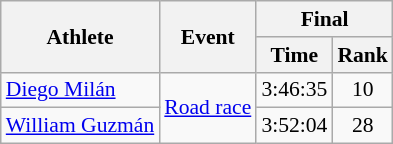<table class="wikitable" border="1" style="font-size:90%">
<tr>
<th rowspan=2>Athlete</th>
<th rowspan=2>Event</th>
<th colspan=2>Final</th>
</tr>
<tr>
<th>Time</th>
<th>Rank</th>
</tr>
<tr>
<td><a href='#'>Diego Milán</a></td>
<td align=left rowspan=2><a href='#'>Road race</a></td>
<td align=center>3:46:35</td>
<td align=center>10</td>
</tr>
<tr>
<td><a href='#'>William Guzmán</a></td>
<td align=center>3:52:04</td>
<td align=center>28</td>
</tr>
</table>
